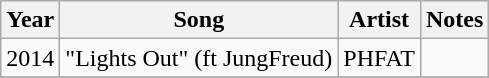<table class="wikitable sortable">
<tr>
<th>Year</th>
<th>Song</th>
<th>Artist</th>
<th class="unsortable">Notes</th>
</tr>
<tr>
<td>2014</td>
<td>"Lights Out" (ft JungFreud)</td>
<td>PHFAT</td>
<td></td>
</tr>
<tr>
</tr>
</table>
